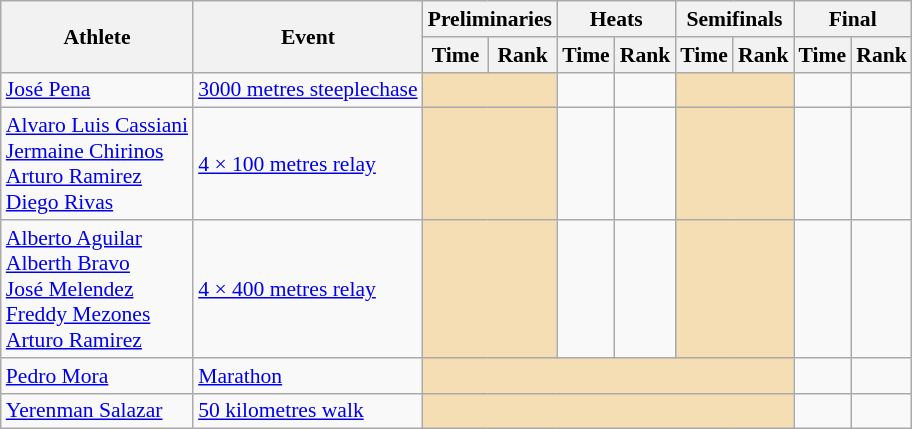<table class=wikitable style="font-size:90%;">
<tr>
<th rowspan="2">Athlete</th>
<th rowspan="2">Event</th>
<th colspan="2">Preliminaries</th>
<th colspan="2">Heats</th>
<th colspan="2">Semifinals</th>
<th colspan="2">Final</th>
</tr>
<tr>
<th>Time</th>
<th>Rank</th>
<th>Time</th>
<th>Rank</th>
<th>Time</th>
<th>Rank</th>
<th>Time</th>
<th>Rank</th>
</tr>
<tr style="border-top: single;">
<td><a href='#'>José Pena</a></td>
<td><a href='#'>3000 metres steeplechase</a></td>
<td colspan= 2 bgcolor="wheat"></td>
<td align=center></td>
<td align=center></td>
<td colspan= 2 bgcolor="wheat"></td>
<td align=center></td>
<td align=center></td>
</tr>
<tr style="border-top: single;">
<td><a href='#'>Alvaro Luis Cassiani</a><br><a href='#'>Jermaine Chirinos</a><br><a href='#'>Arturo Ramirez</a><br><a href='#'>Diego Rivas</a></td>
<td><a href='#'>4 × 100 metres relay</a></td>
<td colspan= 2 bgcolor="wheat"></td>
<td align=center></td>
<td align=center></td>
<td colspan= 2 bgcolor="wheat"></td>
<td align=center></td>
<td align=center></td>
</tr>
<tr style="border-top: single;">
<td><a href='#'>Alberto Aguilar</a><br><a href='#'>Alberth Bravo</a><br><a href='#'>José Melendez</a><br><a href='#'>Freddy Mezones</a><br><a href='#'>Arturo Ramirez</a></td>
<td><a href='#'>4 × 400 metres relay</a></td>
<td colspan= 2 bgcolor="wheat"></td>
<td align=center></td>
<td align=center></td>
<td colspan= 2 bgcolor="wheat"></td>
<td align=center></td>
<td align=center></td>
</tr>
<tr style="border-top: single;">
<td><a href='#'>Pedro Mora</a></td>
<td><a href='#'>Marathon</a></td>
<td colspan= 6 bgcolor="wheat"></td>
<td align=center></td>
<td align=center></td>
</tr>
<tr style="border-top: single;">
<td><a href='#'>Yerenman Salazar</a></td>
<td><a href='#'>50 kilometres walk</a></td>
<td colspan= 6 bgcolor="wheat"></td>
<td align=center></td>
<td align=center></td>
</tr>
</table>
